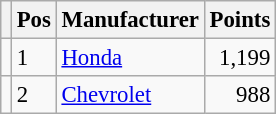<table class="wikitable" style="font-size: 95%;">
<tr>
<th></th>
<th>Pos</th>
<th>Manufacturer</th>
<th>Points</th>
</tr>
<tr>
<td align="left"></td>
<td>1</td>
<td> <a href='#'>Honda</a></td>
<td align="right">1,199</td>
</tr>
<tr>
<td align="left"></td>
<td>2</td>
<td> <a href='#'>Chevrolet</a></td>
<td align="right">988</td>
</tr>
</table>
